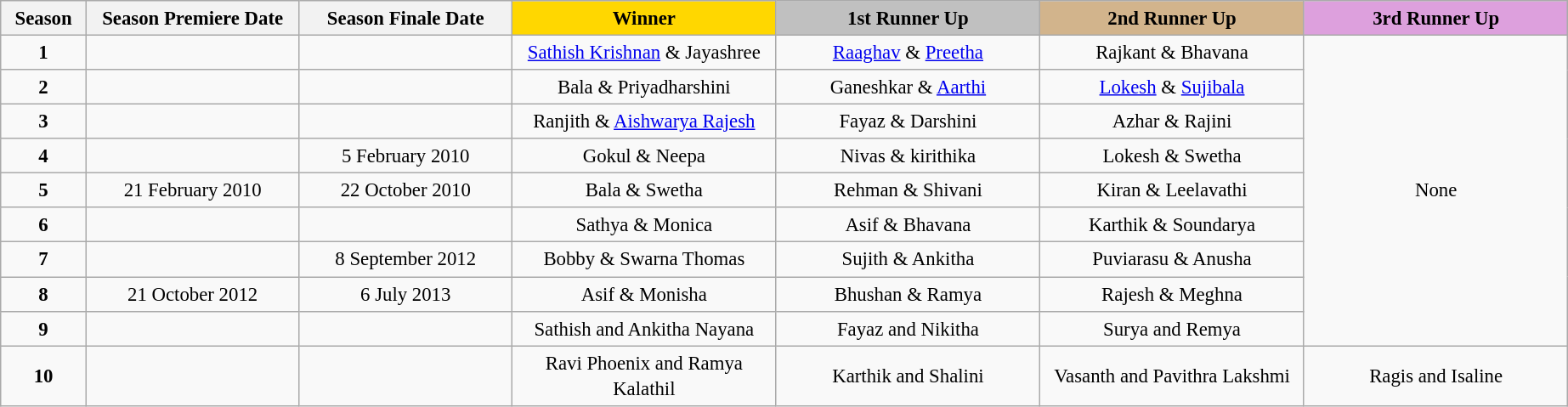<table class="wikitable" style="text-align:center; font-size:95%; line-height:20px;">
<tr>
<th>Season</th>
<th>Season Premiere Date</th>
<th>Season Finale Date</th>
<th style="background:gold;">Winner</th>
<th style="background:silver;">1st Runner Up</th>
<th style="background:tan;">2nd Runner Up</th>
<th style="background:#DDA0DD;">3rd Runner Up</th>
</tr>
<tr>
<td width=60><strong>1</strong></td>
<td width=160></td>
<td width=160></td>
<td width=200><a href='#'>Sathish Krishnan</a> & Jayashree</td>
<td width=200><a href='#'>Raaghav</a> & <a href='#'>Preetha</a></td>
<td width=200>Rajkant & Bhavana</td>
<td width=200 rowspan="9">None</td>
</tr>
<tr>
<td><strong>2</strong></td>
<td></td>
<td></td>
<td>Bala & Priyadharshini</td>
<td>Ganeshkar & <a href='#'>Aarthi</a></td>
<td><a href='#'>Lokesh</a> & <a href='#'>Sujibala</a></td>
</tr>
<tr>
<td><strong>3</strong></td>
<td></td>
<td></td>
<td>Ranjith & <a href='#'>Aishwarya Rajesh</a></td>
<td>Fayaz & Darshini</td>
<td>Azhar & Rajini</td>
</tr>
<tr>
<td><strong>4</strong></td>
<td></td>
<td>5 February 2010</td>
<td>Gokul & Neepa</td>
<td>Nivas & kirithika</td>
<td>Lokesh & Swetha</td>
</tr>
<tr>
<td><strong>5</strong></td>
<td>21 February 2010</td>
<td>22 October 2010</td>
<td>Bala & Swetha</td>
<td>Rehman & Shivani</td>
<td>Kiran & Leelavathi</td>
</tr>
<tr>
<td><strong>6</strong></td>
<td></td>
<td></td>
<td>Sathya & Monica</td>
<td>Asif & Bhavana</td>
<td>Karthik & Soundarya</td>
</tr>
<tr>
<td><strong>7</strong></td>
<td></td>
<td>8 September 2012</td>
<td>Bobby & Swarna Thomas</td>
<td>Sujith & Ankitha</td>
<td>Puviarasu & Anusha</td>
</tr>
<tr>
<td><strong>8</strong></td>
<td>21 October 2012</td>
<td>6 July 2013</td>
<td>Asif & Monisha</td>
<td>Bhushan & Ramya</td>
<td>Rajesh & Meghna</td>
</tr>
<tr>
<td><strong>9</strong></td>
<td></td>
<td></td>
<td>Sathish and Ankitha Nayana</td>
<td>Fayaz and Nikitha</td>
<td>Surya and Remya</td>
</tr>
<tr>
<td><strong>10</strong></td>
<td></td>
<td></td>
<td>Ravi Phoenix and Ramya Kalathil</td>
<td>Karthik and Shalini</td>
<td>Vasanth and Pavithra Lakshmi</td>
<td>Ragis and Isaline</td>
</tr>
</table>
